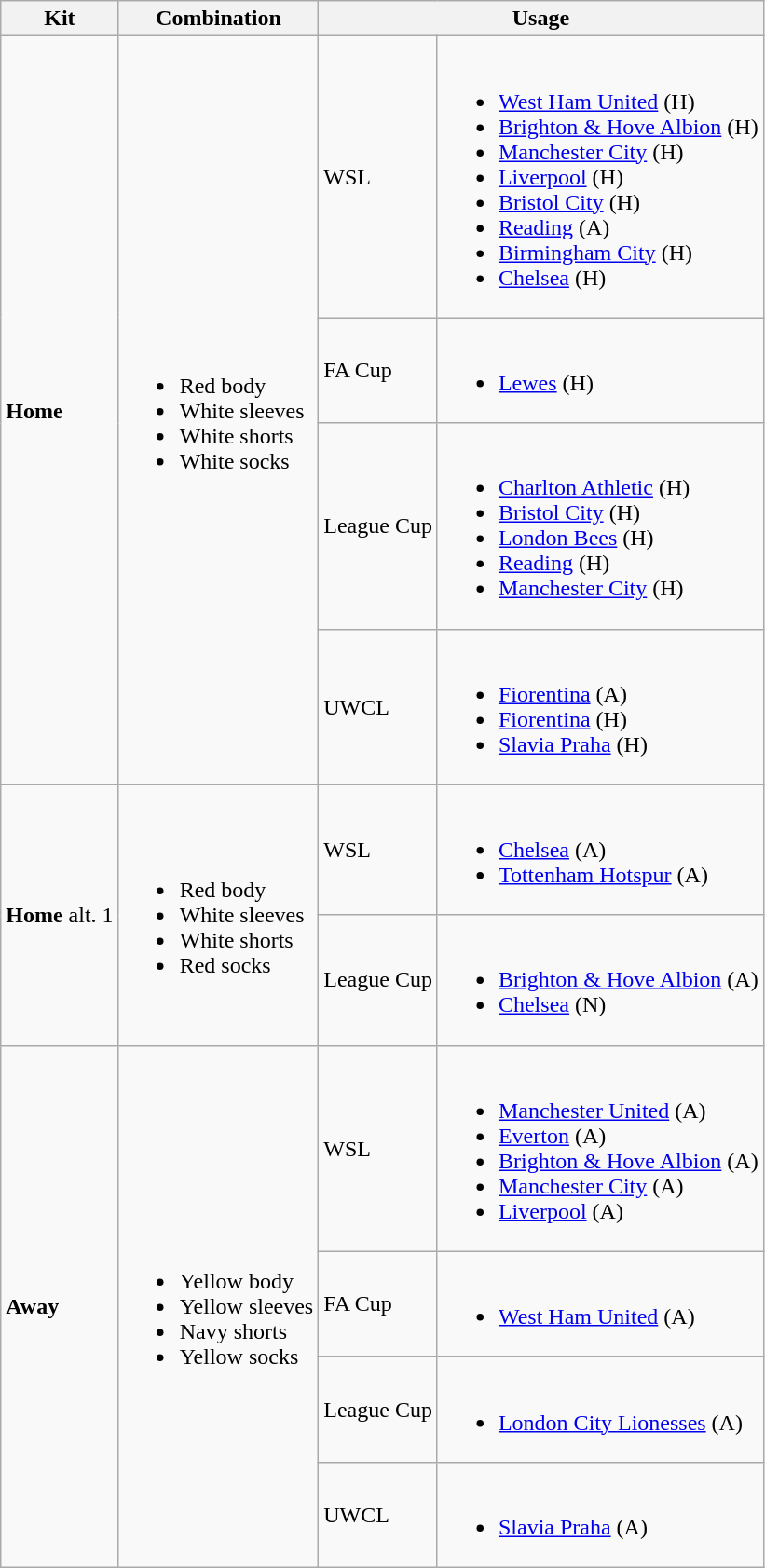<table class="wikitable">
<tr>
<th>Kit</th>
<th>Combination</th>
<th colspan="2">Usage</th>
</tr>
<tr>
<td rowspan="4"><strong>Home</strong></td>
<td rowspan="4"><br><ul><li>Red body</li><li>White sleeves</li><li>White shorts</li><li>White socks</li></ul></td>
<td>WSL</td>
<td><br><ul><li><a href='#'>West Ham United</a> (H)</li><li><a href='#'>Brighton & Hove Albion</a> (H)</li><li><a href='#'>Manchester City</a> (H)</li><li><a href='#'>Liverpool</a> (H)</li><li><a href='#'>Bristol City</a> (H)</li><li><a href='#'>Reading</a> (A)</li><li><a href='#'>Birmingham City</a> (H)</li><li><a href='#'>Chelsea</a> (H)</li></ul></td>
</tr>
<tr>
<td>FA Cup</td>
<td><br><ul><li><a href='#'>Lewes</a> (H)</li></ul></td>
</tr>
<tr>
<td>League Cup</td>
<td><br><ul><li><a href='#'>Charlton Athletic</a> (H)</li><li><a href='#'>Bristol City</a> (H)</li><li><a href='#'>London Bees</a> (H)</li><li><a href='#'>Reading</a> (H)</li><li><a href='#'>Manchester City</a> (H)</li></ul></td>
</tr>
<tr>
<td>UWCL</td>
<td><br><ul><li><a href='#'>Fiorentina</a> (A)</li><li><a href='#'>Fiorentina</a> (H)</li><li><a href='#'>Slavia Praha</a> (H)</li></ul></td>
</tr>
<tr>
<td rowspan="2"><strong>Home</strong> alt. 1</td>
<td rowspan="2"><br><ul><li>Red body</li><li>White sleeves</li><li>White shorts</li><li>Red socks</li></ul></td>
<td>WSL</td>
<td><br><ul><li><a href='#'>Chelsea</a> (A)</li><li><a href='#'>Tottenham Hotspur</a> (A)</li></ul></td>
</tr>
<tr>
<td>League Cup</td>
<td><br><ul><li><a href='#'>Brighton & Hove Albion</a> (A)</li><li><a href='#'>Chelsea</a> (N)</li></ul></td>
</tr>
<tr>
<td rowspan="4"><strong>Away</strong></td>
<td rowspan="4"><br><ul><li>Yellow body</li><li>Yellow sleeves</li><li>Navy shorts</li><li>Yellow socks</li></ul></td>
<td>WSL</td>
<td><br><ul><li><a href='#'>Manchester United</a> (A)</li><li><a href='#'>Everton</a> (A)</li><li><a href='#'>Brighton & Hove Albion</a> (A)</li><li><a href='#'>Manchester City</a> (A)</li><li><a href='#'>Liverpool</a> (A)</li></ul></td>
</tr>
<tr>
<td>FA Cup</td>
<td><br><ul><li><a href='#'>West Ham United</a> (A)</li></ul></td>
</tr>
<tr>
<td>League Cup</td>
<td><br><ul><li><a href='#'>London City Lionesses</a> (A)</li></ul></td>
</tr>
<tr>
<td>UWCL</td>
<td><br><ul><li><a href='#'>Slavia Praha</a> (A)</li></ul></td>
</tr>
</table>
